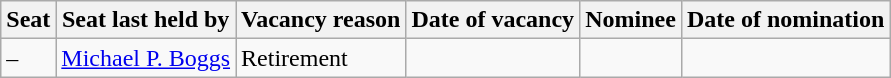<table class=wikitable>
<tr>
<th>Seat</th>
<th>Seat last held by</th>
<th>Vacancy reason</th>
<th>Date of vacancy</th>
<th>Nominee</th>
<th>Date of nomination</th>
</tr>
<tr>
<td>–</td>
<td><a href='#'>Michael P. Boggs</a></td>
<td>Retirement</td>
<td></td>
<td align="center"></td>
<td align="center"></td>
</tr>
</table>
